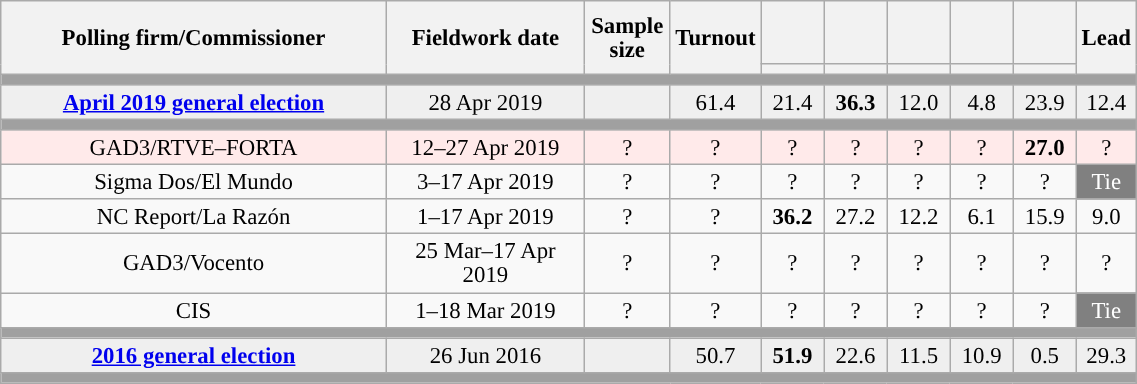<table class="wikitable collapsible collapsed" style="text-align:center; font-size:95%; line-height:16px;">
<tr style="height:42px;">
<th style="width:250px;" rowspan="2">Polling firm/Commissioner</th>
<th style="width:125px;" rowspan="2">Fieldwork date</th>
<th style="width:50px;" rowspan="2">Sample size</th>
<th style="width:45px;" rowspan="2">Turnout</th>
<th style="width:35px;"></th>
<th style="width:35px;"></th>
<th style="width:35px;"></th>
<th style="width:35px;"></th>
<th style="width:35px;"></th>
<th style="width:30px;" rowspan="2">Lead</th>
</tr>
<tr>
<th style="color:inherit;background:"></th>
<th style="color:inherit;background:"></th>
<th style="color:inherit;background:"></th>
<th style="color:inherit;background:"></th>
<th style="color:inherit;background:"></th>
</tr>
<tr>
<td colspan="10" style="background:#A0A0A0"></td>
</tr>
<tr style="background:#EFEFEF;">
<td><strong><a href='#'>April 2019 general election</a></strong></td>
<td>28 Apr 2019</td>
<td></td>
<td>61.4</td>
<td>21.4<br></td>
<td><strong>36.3</strong><br></td>
<td>12.0<br></td>
<td>4.8<br></td>
<td>23.9<br></td>
<td style="background:">12.4</td>
</tr>
<tr>
<td colspan="10" style="background:#A0A0A0"></td>
</tr>
<tr style="background:#FFEAEA;">
<td>GAD3/RTVE–FORTA</td>
<td>12–27 Apr 2019</td>
<td>?</td>
<td>?</td>
<td>?<br></td>
<td>?<br></td>
<td>?<br></td>
<td>?<br></td>
<td><strong>27.0</strong><br></td>
<td style="background:">?</td>
</tr>
<tr>
<td>Sigma Dos/El Mundo</td>
<td>3–17 Apr 2019</td>
<td>?</td>
<td>?</td>
<td>?<br></td>
<td>?<br></td>
<td>?<br></td>
<td>?<br></td>
<td>?<br></td>
<td style="background:gray;color:white;">Tie</td>
</tr>
<tr>
<td>NC Report/La Razón</td>
<td>1–17 Apr 2019</td>
<td>?</td>
<td>?</td>
<td><strong>36.2</strong><br></td>
<td>27.2<br></td>
<td>12.2<br></td>
<td>6.1<br></td>
<td>15.9<br></td>
<td style="background:">9.0</td>
</tr>
<tr>
<td>GAD3/Vocento</td>
<td>25 Mar–17 Apr 2019</td>
<td>?</td>
<td>?</td>
<td>?<br></td>
<td>?<br></td>
<td>?<br></td>
<td>?<br></td>
<td>?<br></td>
<td style="background:">?</td>
</tr>
<tr>
<td>CIS</td>
<td>1–18 Mar 2019</td>
<td>?</td>
<td>?</td>
<td>?<br></td>
<td>?<br></td>
<td>?<br></td>
<td>?<br></td>
<td>?<br></td>
<td style="background:gray;color:white;">Tie</td>
</tr>
<tr>
<td colspan="10" style="background:#A0A0A0"></td>
</tr>
<tr style="background:#EFEFEF;">
<td><strong><a href='#'>2016 general election</a></strong></td>
<td>26 Jun 2016</td>
<td></td>
<td>50.7</td>
<td><strong>51.9</strong><br></td>
<td>22.6<br></td>
<td>11.5<br></td>
<td>10.9<br></td>
<td>0.5<br></td>
<td style="background:">29.3</td>
</tr>
<tr>
<td colspan="10" style="background:#A0A0A0"></td>
</tr>
</table>
